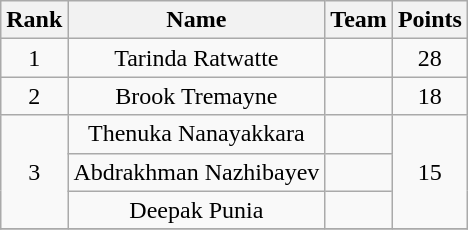<table class="wikitable" style="text-align:center">
<tr>
<th>Rank</th>
<th>Name</th>
<th>Team</th>
<th>Points</th>
</tr>
<tr>
<td>1</td>
<td>Tarinda Ratwatte</td>
<td></td>
<td>28</td>
</tr>
<tr>
<td>2</td>
<td>Brook Tremayne</td>
<td></td>
<td>18</td>
</tr>
<tr>
<td rowspan="3">3</td>
<td>Thenuka Nanayakkara</td>
<td></td>
<td rowspan="3">15</td>
</tr>
<tr>
<td>Abdrakhman Nazhibayev</td>
<td></td>
</tr>
<tr>
<td>Deepak Punia</td>
<td></td>
</tr>
<tr>
</tr>
</table>
